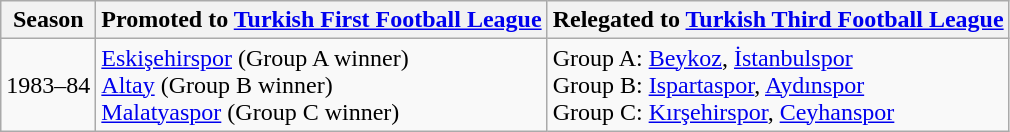<table class="wikitable">
<tr>
<th>Season</th>
<th>Promoted to <a href='#'>Turkish First Football League</a></th>
<th>Relegated to <a href='#'>Turkish Third Football League</a></th>
</tr>
<tr>
<td>1983–84</td>
<td><a href='#'>Eskişehirspor</a> (Group A winner)<br><a href='#'>Altay</a> (Group B winner)<br><a href='#'>Malatyaspor</a> (Group C winner)</td>
<td>Group A: <a href='#'>Beykoz</a>, <a href='#'>İstanbulspor</a><br>Group B: <a href='#'>Ispartaspor</a>, <a href='#'>Aydınspor</a><br>Group C: <a href='#'>Kırşehirspor</a>, <a href='#'>Ceyhanspor</a></td>
</tr>
</table>
